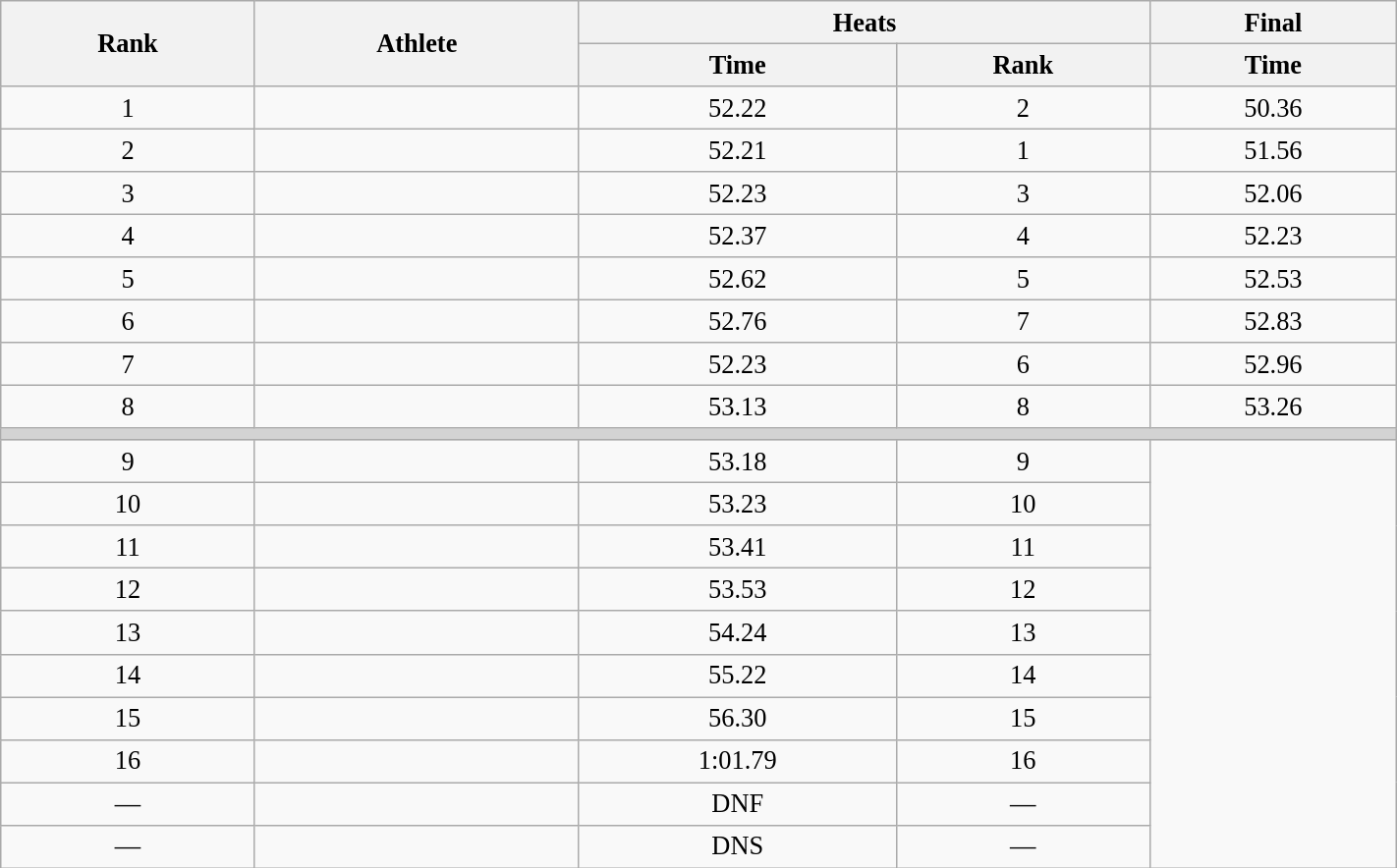<table class="wikitable" style=" text-align:center; font-size:110%;" width="75%">
<tr>
<th rowspan="2">Rank</th>
<th rowspan="2">Athlete</th>
<th colspan="2">Heats</th>
<th>Final</th>
</tr>
<tr>
<th>Time</th>
<th>Rank</th>
<th>Time</th>
</tr>
<tr>
<td>1</td>
<td align=left></td>
<td>52.22</td>
<td>2</td>
<td>50.36</td>
</tr>
<tr>
<td>2</td>
<td align=left></td>
<td>52.21</td>
<td>1</td>
<td>51.56</td>
</tr>
<tr>
<td>3</td>
<td align=left></td>
<td>52.23</td>
<td>3</td>
<td>52.06</td>
</tr>
<tr>
<td>4</td>
<td align=left></td>
<td>52.37</td>
<td>4</td>
<td>52.23</td>
</tr>
<tr>
<td>5</td>
<td align=left></td>
<td>52.62</td>
<td>5</td>
<td>52.53</td>
</tr>
<tr>
<td>6</td>
<td align=left></td>
<td>52.76</td>
<td>7</td>
<td>52.83</td>
</tr>
<tr>
<td>7</td>
<td align=left></td>
<td>52.23</td>
<td>6</td>
<td>52.96</td>
</tr>
<tr>
<td>8</td>
<td align=left></td>
<td>53.13</td>
<td>8</td>
<td>53.26</td>
</tr>
<tr>
<td colspan=5 bgcolor=lightgray></td>
</tr>
<tr>
<td>9</td>
<td align=left></td>
<td>53.18</td>
<td>9</td>
</tr>
<tr>
<td>10</td>
<td align=left></td>
<td>53.23</td>
<td>10</td>
</tr>
<tr>
<td>11</td>
<td align=left></td>
<td>53.41</td>
<td>11</td>
</tr>
<tr>
<td>12</td>
<td align=left></td>
<td>53.53</td>
<td>12</td>
</tr>
<tr>
<td>13</td>
<td align=left></td>
<td>54.24</td>
<td>13</td>
</tr>
<tr>
<td>14</td>
<td align=left></td>
<td>55.22</td>
<td>14</td>
</tr>
<tr>
<td>15</td>
<td align=left></td>
<td>56.30</td>
<td>15</td>
</tr>
<tr>
<td>16</td>
<td align=left></td>
<td>1:01.79</td>
<td>16</td>
</tr>
<tr>
<td>—</td>
<td align=left></td>
<td>DNF</td>
<td>—</td>
</tr>
<tr>
<td>—</td>
<td align=left></td>
<td>DNS</td>
<td>—</td>
</tr>
</table>
